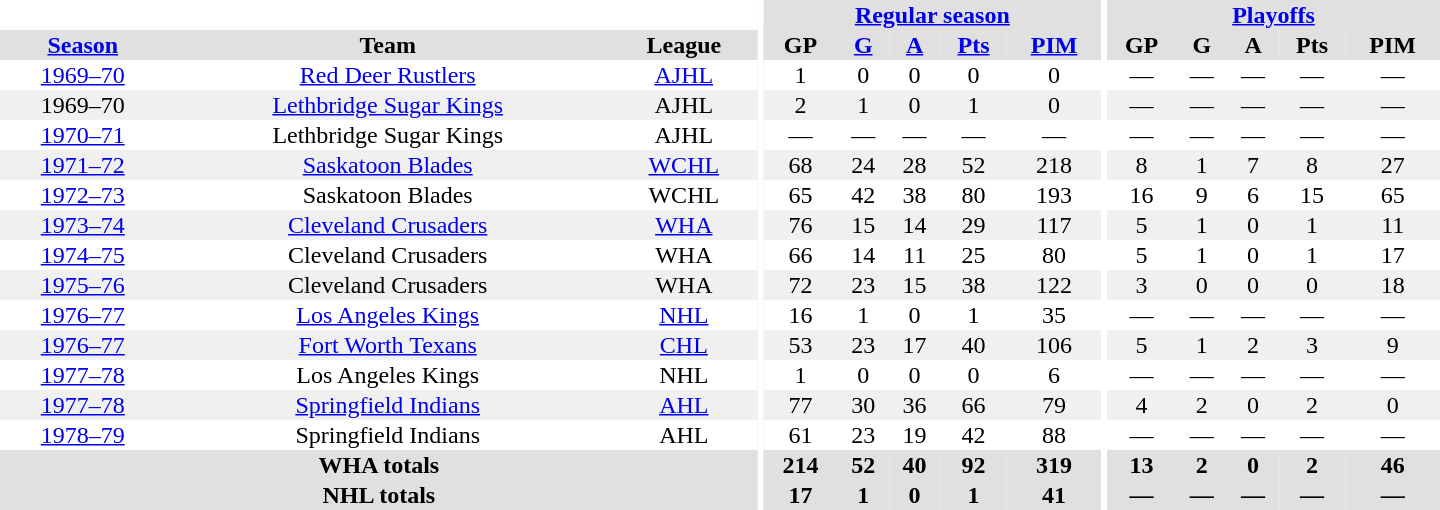<table border="0" cellpadding="1" cellspacing="0" style="text-align:center; width:60em">
<tr bgcolor="#e0e0e0">
<th colspan="3" bgcolor="#ffffff"></th>
<th rowspan="100" bgcolor="#ffffff"></th>
<th colspan="5"><a href='#'>Regular season</a></th>
<th rowspan="100" bgcolor="#ffffff"></th>
<th colspan="5"><a href='#'>Playoffs</a></th>
</tr>
<tr bgcolor="#e0e0e0">
<th><a href='#'>Season</a></th>
<th>Team</th>
<th>League</th>
<th>GP</th>
<th><a href='#'>G</a></th>
<th><a href='#'>A</a></th>
<th><a href='#'>Pts</a></th>
<th><a href='#'>PIM</a></th>
<th>GP</th>
<th>G</th>
<th>A</th>
<th>Pts</th>
<th>PIM</th>
</tr>
<tr>
<td><a href='#'>1969–70</a></td>
<td><a href='#'>Red Deer Rustlers</a></td>
<td><a href='#'>AJHL</a></td>
<td>1</td>
<td>0</td>
<td>0</td>
<td>0</td>
<td>0</td>
<td>—</td>
<td>—</td>
<td>—</td>
<td>—</td>
<td>—</td>
</tr>
<tr bgcolor="#f0f0f0">
<td>1969–70</td>
<td><a href='#'>Lethbridge Sugar Kings</a></td>
<td>AJHL</td>
<td>2</td>
<td>1</td>
<td>0</td>
<td>1</td>
<td>0</td>
<td>—</td>
<td>—</td>
<td>—</td>
<td>—</td>
<td>—</td>
</tr>
<tr>
<td><a href='#'>1970–71</a></td>
<td>Lethbridge Sugar Kings</td>
<td>AJHL</td>
<td>—</td>
<td>—</td>
<td>—</td>
<td>—</td>
<td>—</td>
<td>—</td>
<td>—</td>
<td>—</td>
<td>—</td>
<td>—</td>
</tr>
<tr bgcolor="#f0f0f0">
<td><a href='#'>1971–72</a></td>
<td><a href='#'>Saskatoon Blades</a></td>
<td><a href='#'>WCHL</a></td>
<td>68</td>
<td>24</td>
<td>28</td>
<td>52</td>
<td>218</td>
<td>8</td>
<td>1</td>
<td>7</td>
<td>8</td>
<td>27</td>
</tr>
<tr>
<td><a href='#'>1972–73</a></td>
<td>Saskatoon Blades</td>
<td>WCHL</td>
<td>65</td>
<td>42</td>
<td>38</td>
<td>80</td>
<td>193</td>
<td>16</td>
<td>9</td>
<td>6</td>
<td>15</td>
<td>65</td>
</tr>
<tr bgcolor="#f0f0f0">
<td><a href='#'>1973–74</a></td>
<td><a href='#'>Cleveland Crusaders</a></td>
<td><a href='#'>WHA</a></td>
<td>76</td>
<td>15</td>
<td>14</td>
<td>29</td>
<td>117</td>
<td>5</td>
<td>1</td>
<td>0</td>
<td>1</td>
<td>11</td>
</tr>
<tr>
<td><a href='#'>1974–75</a></td>
<td>Cleveland Crusaders</td>
<td>WHA</td>
<td>66</td>
<td>14</td>
<td>11</td>
<td>25</td>
<td>80</td>
<td>5</td>
<td>1</td>
<td>0</td>
<td>1</td>
<td>17</td>
</tr>
<tr bgcolor="#f0f0f0">
<td><a href='#'>1975–76</a></td>
<td>Cleveland Crusaders</td>
<td>WHA</td>
<td>72</td>
<td>23</td>
<td>15</td>
<td>38</td>
<td>122</td>
<td>3</td>
<td>0</td>
<td>0</td>
<td>0</td>
<td>18</td>
</tr>
<tr>
<td><a href='#'>1976–77</a></td>
<td><a href='#'>Los Angeles Kings</a></td>
<td><a href='#'>NHL</a></td>
<td>16</td>
<td>1</td>
<td>0</td>
<td>1</td>
<td>35</td>
<td>—</td>
<td>—</td>
<td>—</td>
<td>—</td>
<td>—</td>
</tr>
<tr bgcolor="#f0f0f0">
<td><a href='#'>1976–77</a></td>
<td><a href='#'>Fort Worth Texans</a></td>
<td><a href='#'>CHL</a></td>
<td>53</td>
<td>23</td>
<td>17</td>
<td>40</td>
<td>106</td>
<td>5</td>
<td>1</td>
<td>2</td>
<td>3</td>
<td>9</td>
</tr>
<tr>
<td><a href='#'>1977–78</a></td>
<td>Los Angeles Kings</td>
<td>NHL</td>
<td>1</td>
<td>0</td>
<td>0</td>
<td>0</td>
<td>6</td>
<td>—</td>
<td>—</td>
<td>—</td>
<td>—</td>
<td>—</td>
</tr>
<tr bgcolor="#f0f0f0">
<td><a href='#'>1977–78</a></td>
<td><a href='#'>Springfield Indians</a></td>
<td><a href='#'>AHL</a></td>
<td>77</td>
<td>30</td>
<td>36</td>
<td>66</td>
<td>79</td>
<td>4</td>
<td>2</td>
<td>0</td>
<td>2</td>
<td>0</td>
</tr>
<tr>
<td><a href='#'>1978–79</a></td>
<td>Springfield Indians</td>
<td>AHL</td>
<td>61</td>
<td>23</td>
<td>19</td>
<td>42</td>
<td>88</td>
<td>—</td>
<td>—</td>
<td>—</td>
<td>—</td>
<td>—</td>
</tr>
<tr bgcolor="#e0e0e0">
<th colspan="3">WHA totals</th>
<th>214</th>
<th>52</th>
<th>40</th>
<th>92</th>
<th>319</th>
<th>13</th>
<th>2</th>
<th>0</th>
<th>2</th>
<th>46</th>
</tr>
<tr bgcolor="#e0e0e0">
<th colspan="3">NHL totals</th>
<th>17</th>
<th>1</th>
<th>0</th>
<th>1</th>
<th>41</th>
<th>—</th>
<th>—</th>
<th>—</th>
<th>—</th>
<th>—</th>
</tr>
</table>
